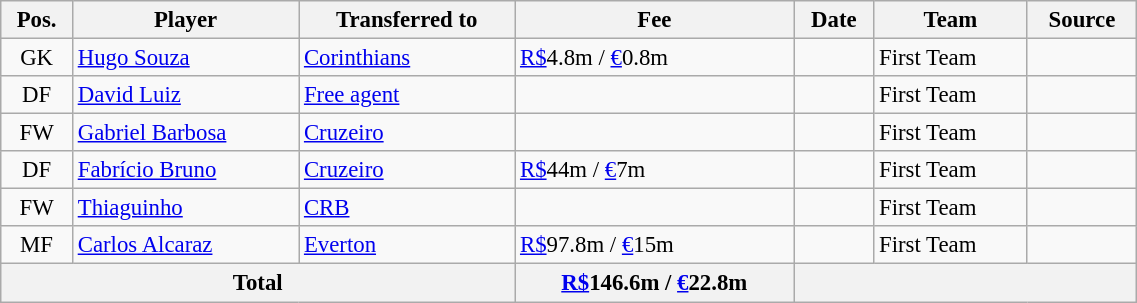<table class="wikitable sortable" style="width:60%; text-align:center; font-size:95%; text-align:left;">
<tr>
<th>Pos.</th>
<th>Player</th>
<th>Transferred to</th>
<th>Fee</th>
<th>Date</th>
<th>Team</th>
<th>Source</th>
</tr>
<tr>
<td style="text-align:center;">GK</td>
<td> <a href='#'>Hugo Souza</a></td>
<td> <a href='#'>Corinthians</a></td>
<td><a href='#'>R$</a>4.8m / <a href='#'>€</a>0.8m</td>
<td></td>
<td>First Team</td>
<td style="text-align:center;"></td>
</tr>
<tr>
<td style="text-align:center;">DF</td>
<td> <a href='#'>David Luiz</a></td>
<td><a href='#'>Free agent</a></td>
<td></td>
<td></td>
<td>First Team</td>
<td style="text-align:center;"></td>
</tr>
<tr>
<td style="text-align:center;">FW</td>
<td> <a href='#'>Gabriel Barbosa</a></td>
<td> <a href='#'>Cruzeiro</a></td>
<td></td>
<td></td>
<td>First Team</td>
<td style="text-align:center;"></td>
</tr>
<tr>
<td style="text-align:center;">DF</td>
<td> <a href='#'>Fabrício Bruno</a></td>
<td> <a href='#'>Cruzeiro</a></td>
<td><a href='#'>R$</a>44m / <a href='#'>€</a>7m</td>
<td></td>
<td>First Team</td>
<td style="text-align:center;"></td>
</tr>
<tr>
<td style="text-align:center;">FW</td>
<td> <a href='#'>Thiaguinho</a></td>
<td> <a href='#'>CRB</a></td>
<td></td>
<td></td>
<td>First Team</td>
<td style="text-align:center;"></td>
</tr>
<tr>
<td style="text-align:center;">MF</td>
<td> <a href='#'>Carlos Alcaraz</a></td>
<td> <a href='#'>Everton</a></td>
<td><a href='#'>R$</a>97.8m / <a href='#'>€</a>15m</td>
<td></td>
<td>First Team</td>
<td style="text-align:center;"></td>
</tr>
<tr>
<th colspan="3">Total</th>
<th><a href='#'>R$</a>146.6m / <a href='#'>€</a>22.8m</th>
<th colspan="3"></th>
</tr>
</table>
